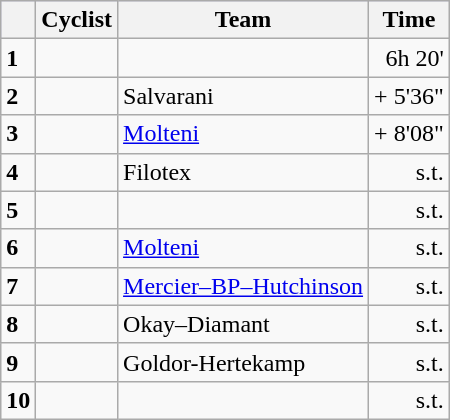<table class="wikitable">
<tr style="background:#ccccff;">
<th></th>
<th>Cyclist</th>
<th>Team</th>
<th>Time</th>
</tr>
<tr>
<td><strong>1</strong></td>
<td></td>
<td></td>
<td align=right>6h 20'</td>
</tr>
<tr>
<td><strong>2</strong></td>
<td></td>
<td>Salvarani</td>
<td align=right>+ 5'36"</td>
</tr>
<tr>
<td><strong>3</strong></td>
<td></td>
<td><a href='#'>Molteni</a></td>
<td align=right>+ 8'08"</td>
</tr>
<tr>
<td><strong>4</strong></td>
<td></td>
<td>Filotex</td>
<td align=right>s.t.</td>
</tr>
<tr>
<td><strong>5</strong></td>
<td></td>
<td></td>
<td align=right>s.t.</td>
</tr>
<tr>
<td><strong>6</strong></td>
<td></td>
<td><a href='#'>Molteni</a></td>
<td align=right>s.t.</td>
</tr>
<tr>
<td><strong>7</strong></td>
<td></td>
<td><a href='#'>Mercier–BP–Hutchinson</a></td>
<td align=right>s.t.</td>
</tr>
<tr>
<td><strong>8</strong></td>
<td></td>
<td>Okay–Diamant</td>
<td align=right>s.t.</td>
</tr>
<tr>
<td><strong>9</strong></td>
<td></td>
<td>Goldor-Hertekamp</td>
<td align=right>s.t.</td>
</tr>
<tr>
<td><strong>10</strong></td>
<td></td>
<td></td>
<td align=right>s.t.</td>
</tr>
</table>
